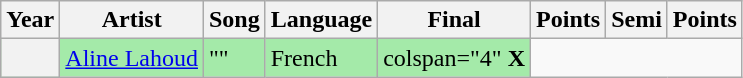<table class="wikitable plainrowheaders">
<tr>
<th scope="col">Year</th>
<th scope="col">Artist</th>
<th scope="col">Song</th>
<th scope="col">Language</th>
<th scope="col">Final</th>
<th scope="col">Points</th>
<th scope="col">Semi</th>
<th scope="col">Points</th>
</tr>
<tr style="background:#A4EAA9">
<th scope="row" style="text-align:center"></th>
<td><a href='#'>Aline Lahoud</a></td>
<td>""</td>
<td>French</td>
<td>colspan="4"  <strong>X</strong></td>
</tr>
</table>
